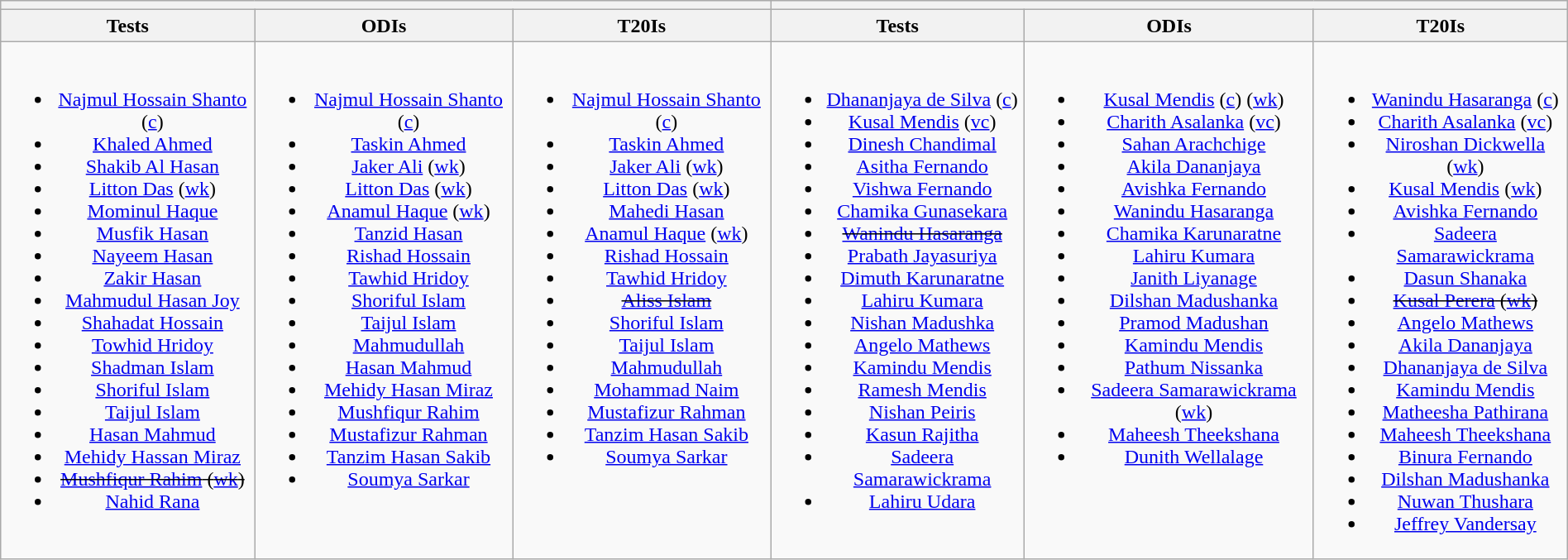<table class="wikitable" style="text-align:center; margin:auto">
<tr>
<th colspan=3></th>
<th colspan=3></th>
</tr>
<tr>
<th>Tests</th>
<th>ODIs</th>
<th>T20Is</th>
<th>Tests</th>
<th>ODIs</th>
<th>T20Is</th>
</tr>
<tr style="vertical-align:top">
<td><br><ul><li><a href='#'>Najmul Hossain Shanto</a> (<a href='#'>c</a>)</li><li><a href='#'>Khaled Ahmed</a></li><li><a href='#'>Shakib Al Hasan</a></li><li><a href='#'>Litton Das</a> (<a href='#'>wk</a>)</li><li><a href='#'>Mominul Haque</a></li><li><a href='#'>Musfik Hasan</a></li><li><a href='#'>Nayeem Hasan</a></li><li><a href='#'>Zakir Hasan</a></li><li><a href='#'>Mahmudul Hasan Joy</a></li><li><a href='#'>Shahadat Hossain</a></li><li><a href='#'>Towhid Hridoy</a></li><li><a href='#'>Shadman Islam</a></li><li><a href='#'>Shoriful Islam</a></li><li><a href='#'>Taijul Islam</a></li><li><a href='#'>Hasan Mahmud</a></li><li><a href='#'>Mehidy Hassan Miraz</a></li><li><s><a href='#'>Mushfiqur Rahim</a> (<a href='#'>wk</a>)</s></li><li><a href='#'>Nahid Rana</a></li></ul></td>
<td><br><ul><li><a href='#'>Najmul Hossain Shanto</a> (<a href='#'>c</a>)</li><li><a href='#'>Taskin Ahmed</a></li><li><a href='#'>Jaker Ali</a> (<a href='#'>wk</a>)</li><li><a href='#'>Litton Das</a> (<a href='#'>wk</a>)</li><li><a href='#'>Anamul Haque</a> (<a href='#'>wk</a>)</li><li><a href='#'>Tanzid Hasan</a></li><li><a href='#'>Rishad Hossain</a></li><li><a href='#'>Tawhid Hridoy</a></li><li><a href='#'>Shoriful Islam</a></li><li><a href='#'>Taijul Islam</a></li><li><a href='#'>Mahmudullah</a></li><li><a href='#'>Hasan Mahmud</a></li><li><a href='#'>Mehidy Hasan Miraz</a></li><li><a href='#'>Mushfiqur Rahim</a></li><li><a href='#'>Mustafizur Rahman</a></li><li><a href='#'>Tanzim Hasan Sakib</a></li><li><a href='#'>Soumya Sarkar</a></li></ul></td>
<td><br><ul><li><a href='#'>Najmul Hossain Shanto</a> (<a href='#'>c</a>)</li><li><a href='#'>Taskin Ahmed</a></li><li><a href='#'>Jaker Ali</a> (<a href='#'>wk</a>)</li><li><a href='#'>Litton Das</a> (<a href='#'>wk</a>)</li><li><a href='#'>Mahedi Hasan</a></li><li><a href='#'>Anamul Haque</a> (<a href='#'>wk</a>)</li><li><a href='#'>Rishad Hossain</a></li><li><a href='#'>Tawhid Hridoy</a></li><li><s><a href='#'>Aliss Islam</a></s></li><li><a href='#'>Shoriful Islam</a></li><li><a href='#'>Taijul Islam</a></li><li><a href='#'>Mahmudullah</a></li><li><a href='#'>Mohammad Naim</a></li><li><a href='#'>Mustafizur Rahman</a></li><li><a href='#'>Tanzim Hasan Sakib</a></li><li><a href='#'>Soumya Sarkar</a></li></ul></td>
<td><br><ul><li><a href='#'>Dhananjaya de Silva</a> (<a href='#'>c</a>)</li><li><a href='#'>Kusal Mendis</a> (<a href='#'>vc</a>)</li><li><a href='#'>Dinesh Chandimal</a></li><li><a href='#'>Asitha Fernando</a></li><li><a href='#'>Vishwa Fernando</a></li><li><a href='#'>Chamika Gunasekara</a></li><li><s><a href='#'>Wanindu Hasaranga</a></s></li><li><a href='#'>Prabath Jayasuriya</a></li><li><a href='#'>Dimuth Karunaratne</a></li><li><a href='#'>Lahiru Kumara</a></li><li><a href='#'>Nishan Madushka</a></li><li><a href='#'>Angelo Mathews</a></li><li><a href='#'>Kamindu Mendis</a></li><li><a href='#'>Ramesh Mendis</a></li><li><a href='#'>Nishan Peiris</a></li><li><a href='#'>Kasun Rajitha</a></li><li><a href='#'>Sadeera Samarawickrama</a></li><li><a href='#'>Lahiru Udara</a></li></ul></td>
<td><br><ul><li><a href='#'>Kusal Mendis</a> (<a href='#'>c</a>) (<a href='#'>wk</a>)</li><li><a href='#'>Charith Asalanka</a> (<a href='#'>vc</a>)</li><li><a href='#'>Sahan Arachchige</a></li><li><a href='#'>Akila Dananjaya</a></li><li><a href='#'>Avishka Fernando</a></li><li><a href='#'>Wanindu Hasaranga</a></li><li><a href='#'>Chamika Karunaratne</a></li><li><a href='#'>Lahiru Kumara</a></li><li><a href='#'>Janith Liyanage</a></li><li><a href='#'>Dilshan Madushanka</a></li><li><a href='#'>Pramod Madushan</a></li><li><a href='#'>Kamindu Mendis</a></li><li><a href='#'>Pathum Nissanka</a></li><li><a href='#'>Sadeera Samarawickrama</a> (<a href='#'>wk</a>)</li><li><a href='#'>Maheesh Theekshana</a></li><li><a href='#'>Dunith Wellalage</a></li></ul></td>
<td><br><ul><li><a href='#'>Wanindu Hasaranga</a> (<a href='#'>c</a>)</li><li><a href='#'>Charith Asalanka</a> (<a href='#'>vc</a>)</li><li><a href='#'>Niroshan Dickwella</a> (<a href='#'>wk</a>)</li><li><a href='#'>Kusal Mendis</a> (<a href='#'>wk</a>)</li><li><a href='#'>Avishka Fernando</a></li><li><a href='#'>Sadeera Samarawickrama</a></li><li><a href='#'>Dasun Shanaka</a></li><li><s><a href='#'>Kusal Perera</a> (<a href='#'>wk</a>)</s></li><li><a href='#'>Angelo Mathews</a></li><li><a href='#'>Akila Dananjaya</a></li><li><a href='#'>Dhananjaya de Silva</a></li><li><a href='#'>Kamindu Mendis</a></li><li><a href='#'>Matheesha Pathirana</a></li><li><a href='#'>Maheesh Theekshana</a></li><li><a href='#'>Binura Fernando</a></li><li><a href='#'>Dilshan Madushanka</a></li><li><a href='#'>Nuwan Thushara</a></li><li><a href='#'>Jeffrey Vandersay</a></li></ul></td>
</tr>
</table>
